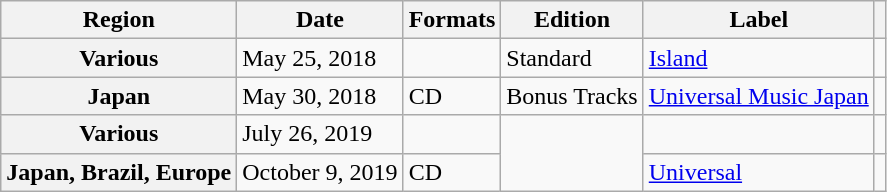<table class="wikitable plainrowheaders">
<tr>
<th scope="col">Region</th>
<th scope="col">Date</th>
<th scope="col">Formats</th>
<th scope="col">Edition</th>
<th scope="col">Label</th>
<th scope="col"></th>
</tr>
<tr>
<th scope="row">Various</th>
<td>May 25, 2018</td>
<td></td>
<td>Standard</td>
<td><a href='#'>Island</a></td>
<td style="text-align:center;"></td>
</tr>
<tr>
<th scope="row">Japan</th>
<td>May 30, 2018</td>
<td>CD</td>
<td>Bonus Tracks</td>
<td><a href='#'>Universal Music Japan</a></td>
<td align="center"></td>
</tr>
<tr>
<th scope="row">Various</th>
<td>July 26, 2019</td>
<td></td>
<td rowspan="2"></td>
<td></td>
<td></td>
</tr>
<tr>
<th scope="row">Japan, Brazil, Europe</th>
<td>October 9, 2019</td>
<td>CD</td>
<td><a href='#'>Universal</a></td>
<td align="center"></td>
</tr>
</table>
